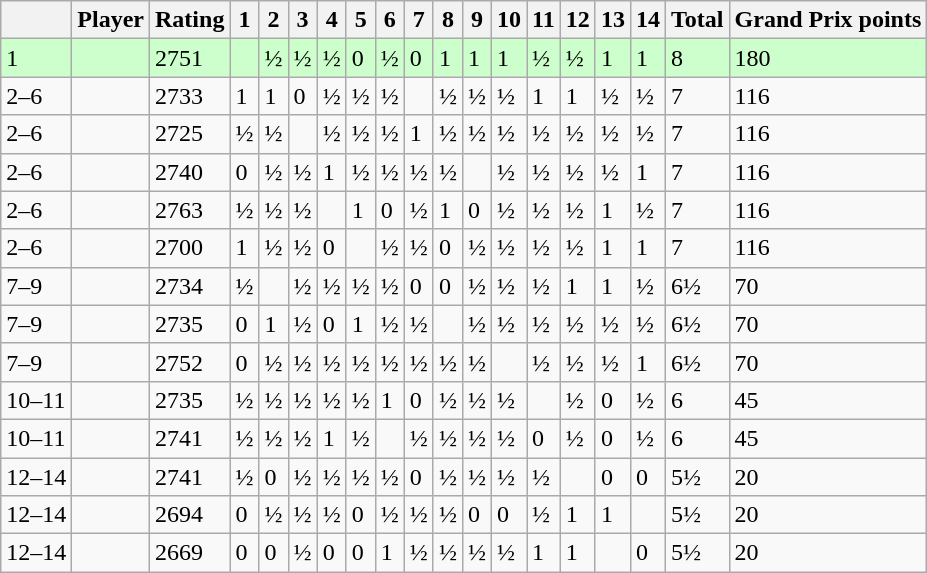<table class="wikitable">
<tr>
<th></th>
<th>Player</th>
<th>Rating</th>
<th>1</th>
<th>2</th>
<th>3</th>
<th>4</th>
<th>5</th>
<th>6</th>
<th>7</th>
<th>8</th>
<th>9</th>
<th>10</th>
<th>11</th>
<th>12</th>
<th>13</th>
<th>14</th>
<th>Total</th>
<th>Grand Prix points</th>
</tr>
<tr style="background:#ccffcc;">
<td>1</td>
<td><strong></strong></td>
<td>2751</td>
<td></td>
<td>½</td>
<td>½</td>
<td>½</td>
<td>0</td>
<td>½</td>
<td>0</td>
<td>1</td>
<td>1</td>
<td>1</td>
<td>½</td>
<td>½</td>
<td>1</td>
<td>1</td>
<td>8</td>
<td>180</td>
</tr>
<tr>
<td>2–6</td>
<td></td>
<td>2733</td>
<td>1</td>
<td>1</td>
<td>0</td>
<td>½</td>
<td>½</td>
<td>½</td>
<td></td>
<td>½</td>
<td>½</td>
<td>½</td>
<td>1</td>
<td>1</td>
<td>½</td>
<td>½</td>
<td>7</td>
<td>116</td>
</tr>
<tr>
<td>2–6</td>
<td></td>
<td>2725</td>
<td>½</td>
<td>½</td>
<td></td>
<td>½</td>
<td>½</td>
<td>½</td>
<td>1</td>
<td>½</td>
<td>½</td>
<td>½</td>
<td>½</td>
<td>½</td>
<td>½</td>
<td>½</td>
<td>7</td>
<td>116</td>
</tr>
<tr>
<td>2–6</td>
<td></td>
<td>2740</td>
<td>0</td>
<td>½</td>
<td>½</td>
<td>1</td>
<td>½</td>
<td>½</td>
<td>½</td>
<td>½</td>
<td></td>
<td>½</td>
<td>½</td>
<td>½</td>
<td>½</td>
<td>1</td>
<td>7</td>
<td>116</td>
</tr>
<tr>
<td>2–6</td>
<td></td>
<td>2763</td>
<td>½</td>
<td>½</td>
<td>½</td>
<td></td>
<td>1</td>
<td>0</td>
<td>½</td>
<td>1</td>
<td>0</td>
<td>½</td>
<td>½</td>
<td>½</td>
<td>1</td>
<td>½</td>
<td>7</td>
<td>116</td>
</tr>
<tr>
<td>2–6</td>
<td></td>
<td>2700</td>
<td>1</td>
<td>½</td>
<td>½</td>
<td>0</td>
<td></td>
<td>½</td>
<td>½</td>
<td>0</td>
<td>½</td>
<td>½</td>
<td>½</td>
<td>½</td>
<td>1</td>
<td>1</td>
<td>7</td>
<td>116</td>
</tr>
<tr>
<td>7–9</td>
<td></td>
<td>2734</td>
<td>½</td>
<td></td>
<td>½</td>
<td>½</td>
<td>½</td>
<td>½</td>
<td>0</td>
<td>0</td>
<td>½</td>
<td>½</td>
<td>½</td>
<td>1</td>
<td>1</td>
<td>½</td>
<td>6½</td>
<td>70</td>
</tr>
<tr>
<td>7–9</td>
<td></td>
<td>2735</td>
<td>0</td>
<td>1</td>
<td>½</td>
<td>0</td>
<td>1</td>
<td>½</td>
<td>½</td>
<td></td>
<td>½</td>
<td>½</td>
<td>½</td>
<td>½</td>
<td>½</td>
<td>½</td>
<td>6½</td>
<td>70</td>
</tr>
<tr>
<td>7–9</td>
<td></td>
<td>2752</td>
<td>0</td>
<td>½</td>
<td>½</td>
<td>½</td>
<td>½</td>
<td>½</td>
<td>½</td>
<td>½</td>
<td>½</td>
<td></td>
<td>½</td>
<td>½</td>
<td>½</td>
<td>1</td>
<td>6½</td>
<td>70</td>
</tr>
<tr>
<td>10–11</td>
<td></td>
<td>2735</td>
<td>½</td>
<td>½</td>
<td>½</td>
<td>½</td>
<td>½</td>
<td>1</td>
<td>0</td>
<td>½</td>
<td>½</td>
<td>½</td>
<td></td>
<td>½</td>
<td>0</td>
<td>½</td>
<td>6</td>
<td>45</td>
</tr>
<tr>
<td>10–11</td>
<td></td>
<td>2741</td>
<td>½</td>
<td>½</td>
<td>½</td>
<td>1</td>
<td>½</td>
<td></td>
<td>½</td>
<td>½</td>
<td>½</td>
<td>½</td>
<td>0</td>
<td>½</td>
<td>0</td>
<td>½</td>
<td>6</td>
<td>45</td>
</tr>
<tr>
<td>12–14</td>
<td></td>
<td>2741</td>
<td>½</td>
<td>0</td>
<td>½</td>
<td>½</td>
<td>½</td>
<td>½</td>
<td>0</td>
<td>½</td>
<td>½</td>
<td>½</td>
<td>½</td>
<td></td>
<td>0</td>
<td>0</td>
<td>5½</td>
<td>20</td>
</tr>
<tr>
<td>12–14</td>
<td></td>
<td>2694</td>
<td>0</td>
<td>½</td>
<td>½</td>
<td>½</td>
<td>0</td>
<td>½</td>
<td>½</td>
<td>½</td>
<td>0</td>
<td>0</td>
<td>½</td>
<td>1</td>
<td>1</td>
<td></td>
<td>5½</td>
<td>20</td>
</tr>
<tr>
<td>12–14</td>
<td></td>
<td>2669</td>
<td>0</td>
<td>0</td>
<td>½</td>
<td>0</td>
<td>0</td>
<td>1</td>
<td>½</td>
<td>½</td>
<td>½</td>
<td>½</td>
<td>1</td>
<td>1</td>
<td></td>
<td>0</td>
<td>5½</td>
<td>20</td>
</tr>
</table>
